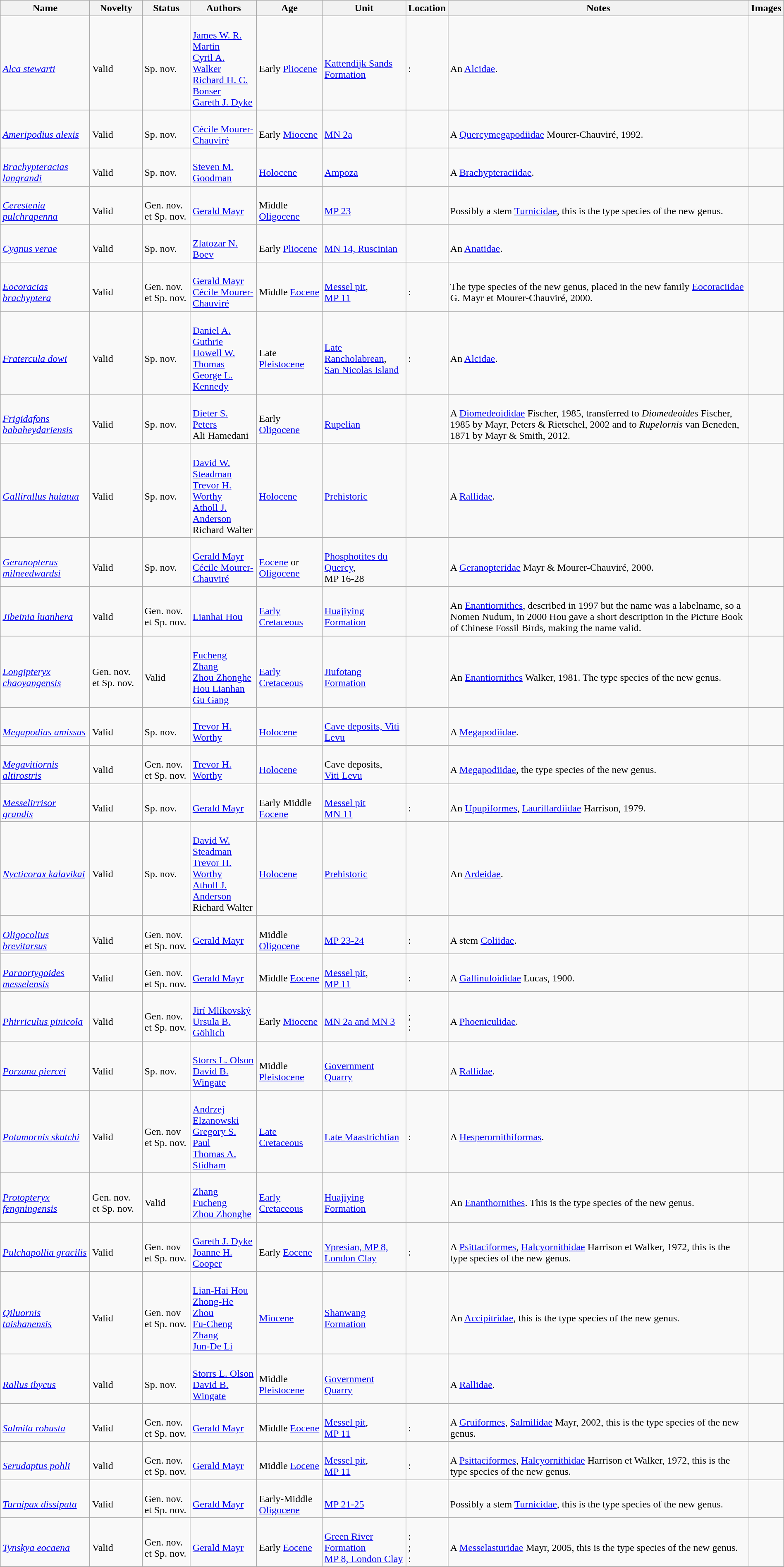<table class="wikitable sortable" align="center" width="100%">
<tr>
<th>Name</th>
<th>Novelty</th>
<th>Status</th>
<th>Authors</th>
<th>Age</th>
<th>Unit</th>
<th>Location</th>
<th>Notes</th>
<th>Images</th>
</tr>
<tr>
<td><br><em><a href='#'>Alca stewarti</a></em> </td>
<td><br>Valid</td>
<td><br>Sp. nov.</td>
<td><br><a href='#'>James W. R. Martin</a><br><a href='#'>Cyril A. Walker</a><br><a href='#'>Richard H. C. Bonser</a><br><a href='#'>Gareth J. Dyke</a></td>
<td><br>Early <a href='#'>Pliocene</a></td>
<td><br><a href='#'>Kattendijk Sands Formation</a></td>
<td><br>:<br></td>
<td><br>An <a href='#'>Alcidae</a>.</td>
<td></td>
</tr>
<tr>
<td><br><em><a href='#'>Ameripodius alexis</a></em> </td>
<td><br>Valid</td>
<td><br>Sp. nov.</td>
<td><br><a href='#'>Cécile Mourer-Chauviré</a></td>
<td><br>Early <a href='#'>Miocene</a></td>
<td><br><a href='#'>MN 2a</a></td>
<td><br></td>
<td><br>A <a href='#'>Quercymegapodiidae</a> Mourer-Chauviré, 1992.</td>
<td></td>
</tr>
<tr>
<td><br><em><a href='#'>Brachypteracias langrandi</a></em> </td>
<td><br>Valid</td>
<td><br>Sp. nov.</td>
<td><br><a href='#'>Steven M. Goodman</a></td>
<td><br><a href='#'>Holocene</a></td>
<td><br><a href='#'>Ampoza</a></td>
<td><br></td>
<td><br>A <a href='#'>Brachypteraciidae</a>.</td>
<td></td>
</tr>
<tr>
<td><br><em><a href='#'>Cerestenia pulchrapenna</a></em> </td>
<td><br>Valid</td>
<td><br>Gen. nov. et Sp. nov.</td>
<td><br><a href='#'>Gerald Mayr</a></td>
<td><br>Middle <a href='#'>Oligocene</a></td>
<td><br><a href='#'>MP 23</a></td>
<td><br></td>
<td><br>Possibly a stem <a href='#'>Turnicidae</a>, this is the type species of the new genus.</td>
<td></td>
</tr>
<tr>
<td><br><em><a href='#'>Cygnus verae</a></em> </td>
<td><br>Valid</td>
<td><br>Sp. nov.</td>
<td><br><a href='#'>Zlatozar N. Boev</a></td>
<td><br>Early <a href='#'>Pliocene</a></td>
<td><br><a href='#'>MN 14, Ruscinian</a></td>
<td><br></td>
<td><br>An <a href='#'>Anatidae</a>.</td>
<td></td>
</tr>
<tr>
<td><br><em><a href='#'>Eocoracias brachyptera</a></em> </td>
<td><br>Valid</td>
<td><br>Gen. nov. et Sp. nov.</td>
<td><br><a href='#'>Gerald Mayr</a><br><a href='#'>Cécile Mourer-Chauviré</a></td>
<td><br>Middle <a href='#'>Eocene</a></td>
<td><br><a href='#'>Messel pit</a>,<br><a href='#'>MP 11</a></td>
<td><br>:<br></td>
<td><br>The type species of the new genus, placed in the new family <a href='#'>Eocoraciidae</a> G. Mayr et Mourer-Chauviré, 2000.</td>
<td></td>
</tr>
<tr>
<td><br><em><a href='#'>Fratercula dowi</a></em> </td>
<td><br>Valid</td>
<td><br>Sp. nov.</td>
<td><br><a href='#'>Daniel A. Guthrie</a><br><a href='#'>Howell W. Thomas</a><br><a href='#'>George L. Kennedy</a></td>
<td><br>Late <a href='#'>Pleistocene</a></td>
<td><br><a href='#'>Late Rancholabrean</a>,<br><a href='#'>San Nicolas Island</a></td>
<td><br>:<br></td>
<td><br>An <a href='#'>Alcidae</a>.</td>
<td></td>
</tr>
<tr>
<td><br><em><a href='#'>Frigidafons babaheydariensis</a></em> </td>
<td><br>Valid</td>
<td><br>Sp. nov.</td>
<td><br><a href='#'>Dieter S. Peters</a><br>Ali Hamedani</td>
<td><br>Early <a href='#'>Oligocene</a></td>
<td><br><a href='#'>Rupelian</a></td>
<td><br></td>
<td><br>A <a href='#'>Diomedeoididae</a> Fischer, 1985, transferred to <em>Diomedeoides</em> Fischer, 1985 by Mayr, Peters & Rietschel, 2002 and to <em>Rupelornis</em> van Beneden, 1871 by Mayr & Smith, 2012.</td>
<td></td>
</tr>
<tr>
<td><br><em><a href='#'>Gallirallus huiatua</a></em> </td>
<td><br>Valid</td>
<td><br>Sp. nov.</td>
<td><br><a href='#'>David W. Steadman</a><br><a href='#'>Trevor H. Worthy</a><br><a href='#'>Atholl J. Anderson</a><br>Richard Walter</td>
<td><br><a href='#'>Holocene</a></td>
<td><br><a href='#'>Prehistoric</a></td>
<td><br></td>
<td><br>A <a href='#'>Rallidae</a>.</td>
<td></td>
</tr>
<tr>
<td><br><em><a href='#'>Geranopterus milneedwardsi</a></em> </td>
<td><br>Valid</td>
<td><br>Sp. nov.</td>
<td><br><a href='#'>Gerald Mayr</a><br><a href='#'>Cécile Mourer-Chauviré</a></td>
<td><br><a href='#'>Eocene</a> or <a href='#'>Oligocene</a></td>
<td><br><a href='#'>Phosphotites du Quercy</a>,<br>MP 16-28</td>
<td><br></td>
<td><br>A <a href='#'>Geranopteridae</a> Mayr & Mourer-Chauviré, 2000.</td>
<td></td>
</tr>
<tr>
<td><br><em><a href='#'>Jibeinia luanhera</a></em> </td>
<td><br>Valid</td>
<td><br>Gen. nov. et Sp. nov.</td>
<td><br><a href='#'>Lianhai Hou</a></td>
<td><br><a href='#'>Early Cretaceous</a></td>
<td><br><a href='#'>Huajiying Formation</a></td>
<td><br></td>
<td><br>An <a href='#'>Enantiornithes</a>, described in 1997 but the name was a labelname, so a Nomen Nudum, in 2000 Hou gave a short description in the Picture Book of Chinese Fossil Birds, making the name valid.</td>
<td></td>
</tr>
<tr>
<td><br><em><a href='#'>Longipteryx chaoyangensis</a></em></td>
<td><br>Gen. nov. et Sp. nov.</td>
<td><br>Valid</td>
<td><br><a href='#'>Fucheng Zhang</a><br><a href='#'>Zhou Zhonghe</a><br><a href='#'>Hou Lianhan</a><br><a href='#'>Gu Gang</a></td>
<td><br><a href='#'>Early Cretaceous</a></td>
<td><br><a href='#'>Jiufotang Formation</a></td>
<td><br></td>
<td><br>An <a href='#'>Enantiornithes</a> Walker, 1981. The type species of the new genus.</td>
<td></td>
</tr>
<tr>
<td><br><em><a href='#'>Megapodius amissus</a></em> </td>
<td><br>Valid</td>
<td><br>Sp. nov.</td>
<td><br><a href='#'>Trevor H. Worthy</a></td>
<td><br><a href='#'>Holocene</a></td>
<td><br><a href='#'>Cave deposits, Viti Levu</a></td>
<td><br></td>
<td><br>A <a href='#'>Megapodiidae</a>.</td>
<td></td>
</tr>
<tr>
<td><br><em><a href='#'>Megavitiornis altirostris</a></em> </td>
<td><br>Valid</td>
<td><br>Gen. nov. et Sp. nov.</td>
<td><br><a href='#'>Trevor H. Worthy</a></td>
<td><br><a href='#'>Holocene</a></td>
<td><br>Cave deposits,<br><a href='#'>Viti Levu</a></td>
<td><br></td>
<td><br>A <a href='#'>Megapodiidae</a>, the type species of the new genus.</td>
<td></td>
</tr>
<tr>
<td><br><em><a href='#'>Messelirrisor grandis</a></em> </td>
<td><br>Valid</td>
<td><br>Sp. nov.</td>
<td><br><a href='#'>Gerald Mayr</a></td>
<td><br>Early Middle <a href='#'>Eocene</a></td>
<td><br><a href='#'>Messel pit</a><br><a href='#'>MN 11</a></td>
<td><br>:<br></td>
<td><br>An <a href='#'>Upupiformes</a>, <a href='#'>Laurillardiidae</a> Harrison, 1979.</td>
<td></td>
</tr>
<tr>
<td><br><em><a href='#'>Nycticorax kalavikai</a></em> </td>
<td><br>Valid</td>
<td><br>Sp. nov.</td>
<td><br><a href='#'>David W. Steadman</a><br><a href='#'>Trevor H. Worthy</a><br><a href='#'>Atholl J. Anderson</a><br>Richard Walter</td>
<td><br><a href='#'>Holocene</a></td>
<td><br><a href='#'>Prehistoric</a></td>
<td><br></td>
<td><br>An <a href='#'>Ardeidae</a>.</td>
<td></td>
</tr>
<tr>
<td><br><em><a href='#'>Oligocolius brevitarsus</a></em> </td>
<td><br>Valid</td>
<td><br>Gen. nov. et Sp. nov.</td>
<td><br><a href='#'>Gerald Mayr</a></td>
<td><br>Middle <a href='#'>Oligocene</a></td>
<td><br><a href='#'>MP 23-24</a></td>
<td><br>:<br></td>
<td><br>A stem <a href='#'>Coliidae</a>.</td>
<td></td>
</tr>
<tr>
<td><br><em><a href='#'>Paraortygoides messelensis</a></em> </td>
<td><br>Valid</td>
<td><br>Gen. nov. et Sp. nov.</td>
<td><br><a href='#'>Gerald Mayr</a></td>
<td><br>Middle <a href='#'>Eocene</a></td>
<td><br><a href='#'>Messel pit</a>,<br><a href='#'>MP 11</a></td>
<td><br>:<br></td>
<td><br>A <a href='#'>Gallinuloididae</a> Lucas, 1900.</td>
<td></td>
</tr>
<tr>
<td><br><em><a href='#'>Phirriculus pinicola</a></em> </td>
<td><br>Valid</td>
<td><br>Gen. nov. et Sp. nov.</td>
<td><br><a href='#'>Jirí Mlíkovský</a><br><a href='#'>Ursula B. Göhlich</a></td>
<td><br>Early <a href='#'>Miocene</a></td>
<td><br><a href='#'>MN 2a and MN 3</a></td>
<td><br>;<br>:<br></td>
<td><br>A <a href='#'>Phoeniculidae</a>.</td>
<td></td>
</tr>
<tr>
<td><br><em><a href='#'>Porzana piercei</a></em> </td>
<td><br>Valid</td>
<td><br>Sp. nov.</td>
<td><br><a href='#'>Storrs L. Olson</a><br><a href='#'>David B. Wingate</a></td>
<td><br>Middle <a href='#'>Pleistocene</a></td>
<td><br><a href='#'>Government Quarry</a></td>
<td><br></td>
<td><br>A <a href='#'>Rallidae</a>.</td>
<td></td>
</tr>
<tr>
<td><br><em><a href='#'>Potamornis skutchi</a></em> </td>
<td><br>Valid</td>
<td><br>Gen. nov et Sp. nov.</td>
<td><br><a href='#'>Andrzej Elzanowski</a><br><a href='#'>Gregory S. Paul</a><br><a href='#'>Thomas A. Stidham</a></td>
<td><br><a href='#'>Late Cretaceous</a></td>
<td><br><a href='#'>Late Maastrichtian</a></td>
<td><br>:<br></td>
<td><br>A <a href='#'>Hesperornithiformas</a>.</td>
<td></td>
</tr>
<tr>
<td><br><em><a href='#'>Protopteryx fengningensis</a></em></td>
<td><br>Gen. nov. et Sp. nov.</td>
<td><br>Valid</td>
<td><br><a href='#'>Zhang Fucheng</a><br><a href='#'>Zhou Zhonghe</a></td>
<td><br><a href='#'>Early Cretaceous</a></td>
<td><br><a href='#'>Huajiying Formation</a></td>
<td><br></td>
<td><br>An <a href='#'>Enanthornithes</a>. This is the type species of the new genus.</td>
<td></td>
</tr>
<tr>
<td><br><em><a href='#'>Pulchapollia gracilis</a></em> </td>
<td><br>Valid</td>
<td><br>Gen. nov et Sp. nov.</td>
<td><br><a href='#'>Gareth J. Dyke</a><br><a href='#'>Joanne H. Cooper</a></td>
<td><br>Early <a href='#'>Eocene</a></td>
<td><br><a href='#'>Ypresian, MP 8, London Clay</a></td>
<td><br>:<br></td>
<td><br>A <a href='#'>Psittaciformes</a>, <a href='#'>Halcyornithidae</a> Harrison et Walker, 1972, this is the type species of the new genus.</td>
<td></td>
</tr>
<tr>
<td><br><em><a href='#'>Qiluornis taishanensis</a></em> </td>
<td><br>Valid</td>
<td><br>Gen. nov et Sp. nov.</td>
<td><br><a href='#'>Lian-Hai Hou</a><br><a href='#'>Zhong-He Zhou</a><br><a href='#'>Fu-Cheng Zhang</a><br><a href='#'>Jun-De Li</a></td>
<td><br><a href='#'>Miocene</a></td>
<td><br><a href='#'>Shanwang Formation</a></td>
<td><br></td>
<td><br>An <a href='#'>Accipitridae</a>, this is the type species of the new genus.</td>
<td></td>
</tr>
<tr>
<td><br><em><a href='#'>Rallus ibycus</a></em> </td>
<td><br>Valid</td>
<td><br>Sp. nov.</td>
<td><br><a href='#'>Storrs L. Olson</a><br><a href='#'>David B. Wingate</a></td>
<td><br>Middle <a href='#'>Pleistocene</a></td>
<td><br><a href='#'>Government Quarry</a></td>
<td><br></td>
<td><br>A <a href='#'>Rallidae</a>.</td>
<td></td>
</tr>
<tr>
<td><br><em><a href='#'>Salmila robusta</a></em> </td>
<td><br>Valid</td>
<td><br>Gen. nov. et Sp. nov.</td>
<td><br><a href='#'>Gerald Mayr</a></td>
<td><br>Middle <a href='#'>Eocene</a></td>
<td><br><a href='#'>Messel pit</a>,<br><a href='#'>MP 11</a></td>
<td><br>:<br></td>
<td><br>A <a href='#'>Gruiformes</a>, <a href='#'>Salmilidae</a> Mayr, 2002, this is the type species of the new genus.</td>
<td></td>
</tr>
<tr>
<td><br><em><a href='#'>Serudaptus pohli</a></em> </td>
<td><br>Valid</td>
<td><br>Gen. nov. et Sp. nov.</td>
<td><br><a href='#'>Gerald Mayr</a></td>
<td><br>Middle <a href='#'>Eocene</a></td>
<td><br><a href='#'>Messel pit</a>,<br><a href='#'>MP 11</a></td>
<td><br>:<br></td>
<td><br>A <a href='#'>Psittaciformes</a>, <a href='#'>Halcyornithidae</a> Harrison et Walker, 1972, this is the type species of the new genus.</td>
<td></td>
</tr>
<tr>
<td><br><em><a href='#'>Turnipax dissipata</a></em> </td>
<td><br>Valid</td>
<td><br>Gen. nov. et Sp. nov.</td>
<td><br><a href='#'>Gerald Mayr</a></td>
<td><br>Early-Middle <a href='#'>Oligocene</a></td>
<td><br><a href='#'>MP 21-25</a></td>
<td><br></td>
<td><br>Possibly a stem <a href='#'>Turnicidae</a>, this is the type species of the new genus.</td>
<td></td>
</tr>
<tr>
<td><br><em><a href='#'>Tynskya eocaena</a></em> </td>
<td><br>Valid</td>
<td><br>Gen. nov. et Sp. nov.</td>
<td><br><a href='#'>Gerald Mayr</a></td>
<td><br>Early <a href='#'>Eocene</a></td>
<td><br><a href='#'>Green River Formation</a><br><a href='#'>MP 8, London Clay</a></td>
<td><br>:<br>;<br>:<br></td>
<td><br>A <a href='#'>Messelasturidae</a> Mayr, 2005, this is the type species of the new genus.</td>
<td></td>
</tr>
<tr>
</tr>
</table>
